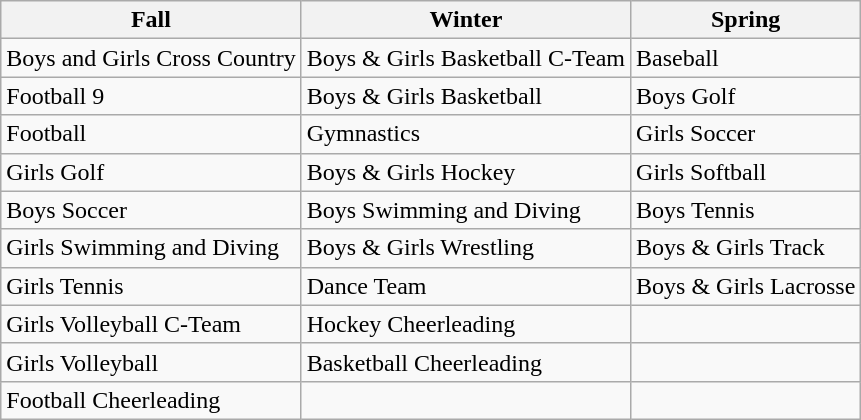<table class="wikitable">
<tr>
<th>Fall</th>
<th>Winter</th>
<th>Spring</th>
</tr>
<tr>
<td>Boys and Girls Cross Country</td>
<td>Boys & Girls Basketball C-Team</td>
<td>Baseball</td>
</tr>
<tr>
<td>Football 9</td>
<td>Boys & Girls Basketball</td>
<td>Boys Golf</td>
</tr>
<tr>
<td>Football</td>
<td>Gymnastics</td>
<td>Girls Soccer</td>
</tr>
<tr>
<td>Girls Golf</td>
<td>Boys & Girls Hockey</td>
<td>Girls Softball</td>
</tr>
<tr>
<td>Boys Soccer</td>
<td>Boys Swimming and Diving</td>
<td>Boys Tennis</td>
</tr>
<tr>
<td>Girls Swimming and Diving</td>
<td>Boys & Girls Wrestling</td>
<td>Boys & Girls Track</td>
</tr>
<tr>
<td>Girls Tennis</td>
<td>Dance Team</td>
<td>Boys & Girls Lacrosse</td>
</tr>
<tr>
<td>Girls Volleyball C-Team</td>
<td>Hockey Cheerleading</td>
<td></td>
</tr>
<tr>
<td>Girls Volleyball</td>
<td>Basketball Cheerleading</td>
<td></td>
</tr>
<tr>
<td>Football Cheerleading</td>
<td></td>
<td></td>
</tr>
</table>
